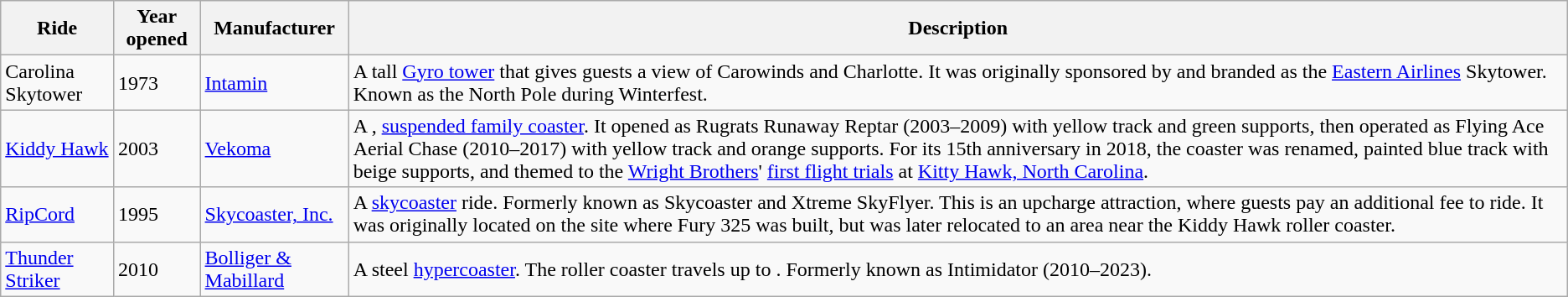<table class="wikitable sortable">
<tr>
<th>Ride</th>
<th>Year opened</th>
<th>Manufacturer</th>
<th>Description</th>
</tr>
<tr>
<td>Carolina Skytower</td>
<td>1973</td>
<td><a href='#'>Intamin</a></td>
<td>A  tall <a href='#'>Gyro tower</a> that gives guests a view of Carowinds and Charlotte. It was originally sponsored by and branded as the <a href='#'>Eastern Airlines</a> Skytower. Known as the North Pole during Winterfest.</td>
</tr>
<tr>
<td><a href='#'>Kiddy Hawk</a></td>
<td>2003</td>
<td><a href='#'>Vekoma</a></td>
<td>A ,  <a href='#'>suspended family coaster</a>. It opened as Rugrats Runaway Reptar (2003–2009) with yellow track and green supports, then operated as Flying Ace Aerial Chase (2010–2017) with yellow track and orange supports. For its 15th anniversary in 2018, the coaster was renamed, painted blue track with beige supports, and themed to the <a href='#'>Wright Brothers</a>' <a href='#'>first flight trials</a> at <a href='#'>Kitty Hawk, North Carolina</a>.</td>
</tr>
<tr>
<td><a href='#'>RipCord</a></td>
<td>1995</td>
<td><a href='#'>Skycoaster, Inc.</a></td>
<td>A <a href='#'>skycoaster</a> ride. Formerly known as Skycoaster and Xtreme SkyFlyer. This is an upcharge attraction, where guests pay an additional fee to ride. It was originally located on the site where Fury 325 was built, but was later relocated to an area near the Kiddy Hawk roller coaster.</td>
</tr>
<tr>
<td><a href='#'>Thunder Striker</a></td>
<td>2010</td>
<td><a href='#'>Bolliger & Mabillard</a></td>
<td>A steel <a href='#'>hypercoaster</a>. The  roller coaster travels up to . Formerly known as Intimidator (2010–2023).</td>
</tr>
</table>
